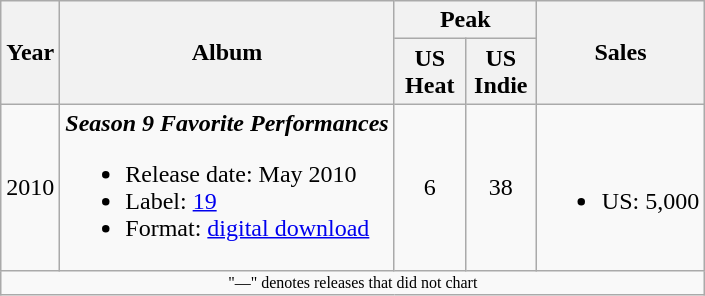<table class="wikitable" style="text-align:center;">
<tr>
<th rowspan="2">Year</th>
<th rowspan="2">Album</th>
<th colspan="2">Peak</th>
<th rowspan="2">Sales</th>
</tr>
<tr>
<th style="width:40px;">US<br>Heat</th>
<th style="width:40px;">US<br>Indie</th>
</tr>
<tr>
<td>2010</td>
<td style="text-align:left;"><strong><em>Season 9 Favorite Performances</em></strong><br><ul><li>Release date: May 2010</li><li>Label: <a href='#'>19</a></li><li>Format: <a href='#'>digital download</a></li></ul></td>
<td>6</td>
<td>38</td>
<td style="text-align:left;"><br><ul><li>US: 5,000</li></ul></td>
</tr>
<tr>
<td colspan="5" style="font-size:8pt">"—" denotes releases that did not chart</td>
</tr>
</table>
